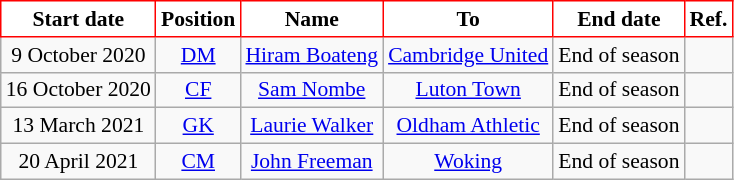<table class="wikitable" style="text-align:center; font-size:90%; ">
<tr>
<th style="background:#FFFFFF; color:black; border:1px solid red;">Start date</th>
<th style="background:#FFFFFF; color:black; border:1px solid red;">Position</th>
<th style="background:#FFFFFF; color:black; border:1px solid red;">Name</th>
<th style="background:#FFFFFF; color:black; border:1px solid red;">To</th>
<th style="background:#FFFFFF; color:black; border:1px solid red;">End date</th>
<th style="background:#FFFFFF; color:black; border:1px solid red;">Ref.</th>
</tr>
<tr>
<td>9 October 2020</td>
<td><a href='#'>DM</a></td>
<td> <a href='#'>Hiram Boateng</a></td>
<td><a href='#'>Cambridge United</a></td>
<td>End of season</td>
<td></td>
</tr>
<tr>
<td>16 October 2020</td>
<td><a href='#'>CF</a></td>
<td> <a href='#'>Sam Nombe</a></td>
<td><a href='#'>Luton Town</a></td>
<td>End of season</td>
<td></td>
</tr>
<tr>
<td>13 March 2021</td>
<td><a href='#'>GK</a></td>
<td> <a href='#'>Laurie Walker</a></td>
<td><a href='#'>Oldham Athletic</a></td>
<td>End of season</td>
<td></td>
</tr>
<tr>
<td>20 April 2021</td>
<td><a href='#'>CM</a></td>
<td> <a href='#'>John Freeman</a></td>
<td><a href='#'>Woking</a></td>
<td>End of season</td>
<td></td>
</tr>
</table>
